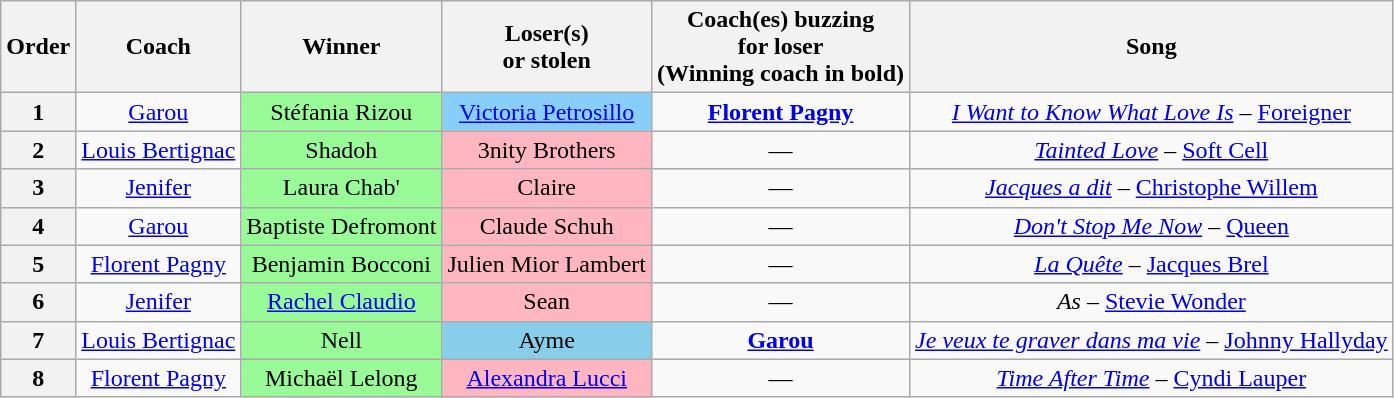<table class="wikitable" style="font-size:100%; text-align:center">
<tr>
<th>Order</th>
<th>Coach</th>
<th>Winner</th>
<th>Loser(s)<br>or stolen</th>
<th>Coach(es) buzzing<br>for loser <br>(Winning coach in bold)</th>
<th>Song</th>
</tr>
<tr>
<th>1</th>
<td><a href='#'>Garou</a></td>
<td style="background:palegreen;text-align:center;">Stéfania Rizou</td>
<td style="background:lightskyblue;text-align:center;"><a href='#'>Victoria Petrosillo</a></td>
<td><strong><a href='#'>Florent Pagny</a></strong></td>
<td><em><a href='#'>I Want to Know What Love Is</a></em> – <a href='#'>Foreigner</a></td>
</tr>
<tr>
<th>2</th>
<td><a href='#'>Louis Bertignac</a></td>
<td style="background:palegreen;text-align:center;">Shadoh</td>
<td style="background:lightpink;text-align:center;">3nity Brothers</td>
<td>—</td>
<td><em><a href='#'>Tainted Love</a></em> – <a href='#'>Soft Cell</a></td>
</tr>
<tr>
<th>3</th>
<td><a href='#'>Jenifer</a></td>
<td style="background:palegreen;text-align:center;">Laura Chab'</td>
<td style="background:lightpink;text-align:center;">Claire</td>
<td>—</td>
<td><em><a href='#'>Jacques a dit</a></em> – <a href='#'>Christophe Willem</a></td>
</tr>
<tr>
<th>4</th>
<td><a href='#'>Garou</a></td>
<td style="background:palegreen;text-align:center;">Baptiste Defromont</td>
<td style="background:lightpink;text-align:center;">Claude Schuh</td>
<td>—</td>
<td><em><a href='#'>Don't Stop Me Now</a></em> – <a href='#'>Queen</a></td>
</tr>
<tr>
<th>5</th>
<td><a href='#'>Florent Pagny</a></td>
<td style="background:palegreen;text-align:center;">Benjamin Bocconi</td>
<td style="background:lightpink;text-align:center;">Julien Mior Lambert</td>
<td>—</td>
<td><em><a href='#'>La Quête</a></em> – <a href='#'>Jacques Brel</a></td>
</tr>
<tr>
<th>6</th>
<td><a href='#'>Jenifer</a></td>
<td style="background:palegreen;text-align:center;"><a href='#'>Rachel Claudio</a></td>
<td style="background:lightpink;text-align:center;">Sean</td>
<td>—</td>
<td><em>As</em> – <a href='#'>Stevie Wonder</a></td>
</tr>
<tr>
<th>7</th>
<td><a href='#'>Louis Bertignac</a></td>
<td style="background:palegreen;text-align:center;">Nell</td>
<td style="background:skyblue;text-align:center;">Ayme</td>
<td><strong><a href='#'>Garou</a></strong></td>
<td><em><a href='#'>Je veux te graver dans ma vie</a></em> – <a href='#'>Johnny Hallyday</a></td>
</tr>
<tr>
<th>8</th>
<td><a href='#'>Florent Pagny</a></td>
<td style="background:palegreen;text-align:center;">Michaël Lelong</td>
<td style="background:lightpink;text-align:center;"><a href='#'>Alexandra Lucci</a></td>
<td>—</td>
<td><em><a href='#'>Time After Time</a></em> – <a href='#'>Cyndi Lauper</a></td>
</tr>
</table>
